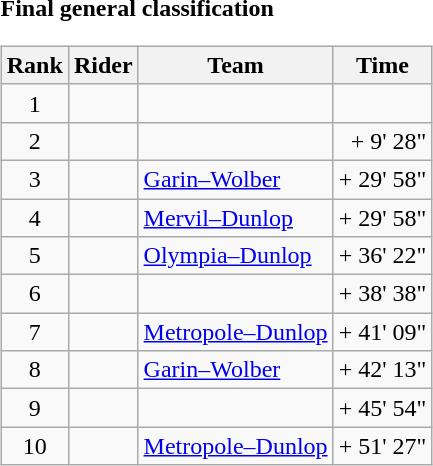<table>
<tr>
<td><strong>Final general classification</strong><br><table class="wikitable">
<tr>
<th scope="col">Rank</th>
<th scope="col">Rider</th>
<th scope="col">Team</th>
<th scope="col">Time</th>
</tr>
<tr>
<td style="text-align:center;">1</td>
<td></td>
<td></td>
<td style="text-align:right;"></td>
</tr>
<tr>
<td style="text-align:center;">2</td>
<td></td>
<td></td>
<td style="text-align:right;">+ 9' 28"</td>
</tr>
<tr>
<td style="text-align:center;">3</td>
<td></td>
<td><a href='#'>Garin–Wolber</a></td>
<td style="text-align:right;">+ 29' 58"</td>
</tr>
<tr>
<td style="text-align:center;">4</td>
<td></td>
<td><a href='#'>Mervil–Dunlop</a></td>
<td style="text-align:right;">+ 29' 58"</td>
</tr>
<tr>
<td style="text-align:center;">5</td>
<td></td>
<td><a href='#'>Olympia–Dunlop</a></td>
<td style="text-align:right;">+ 36' 22"</td>
</tr>
<tr>
<td style="text-align:center;">6</td>
<td></td>
<td></td>
<td style="text-align:right;">+ 38' 38"</td>
</tr>
<tr>
<td style="text-align:center;">7</td>
<td></td>
<td><a href='#'>Metropole–Dunlop</a></td>
<td style="text-align:right;">+ 41' 09"</td>
</tr>
<tr>
<td style="text-align:center;">8</td>
<td></td>
<td><a href='#'>Garin–Wolber</a></td>
<td style="text-align:right;">+ 42' 13"</td>
</tr>
<tr>
<td style="text-align:center;">9</td>
<td></td>
<td></td>
<td style="text-align:right;">+ 45' 54"</td>
</tr>
<tr>
<td style="text-align:center;">10</td>
<td></td>
<td><a href='#'>Metropole–Dunlop</a></td>
<td style="text-align:right;">+ 51' 27"</td>
</tr>
</table>
</td>
</tr>
</table>
